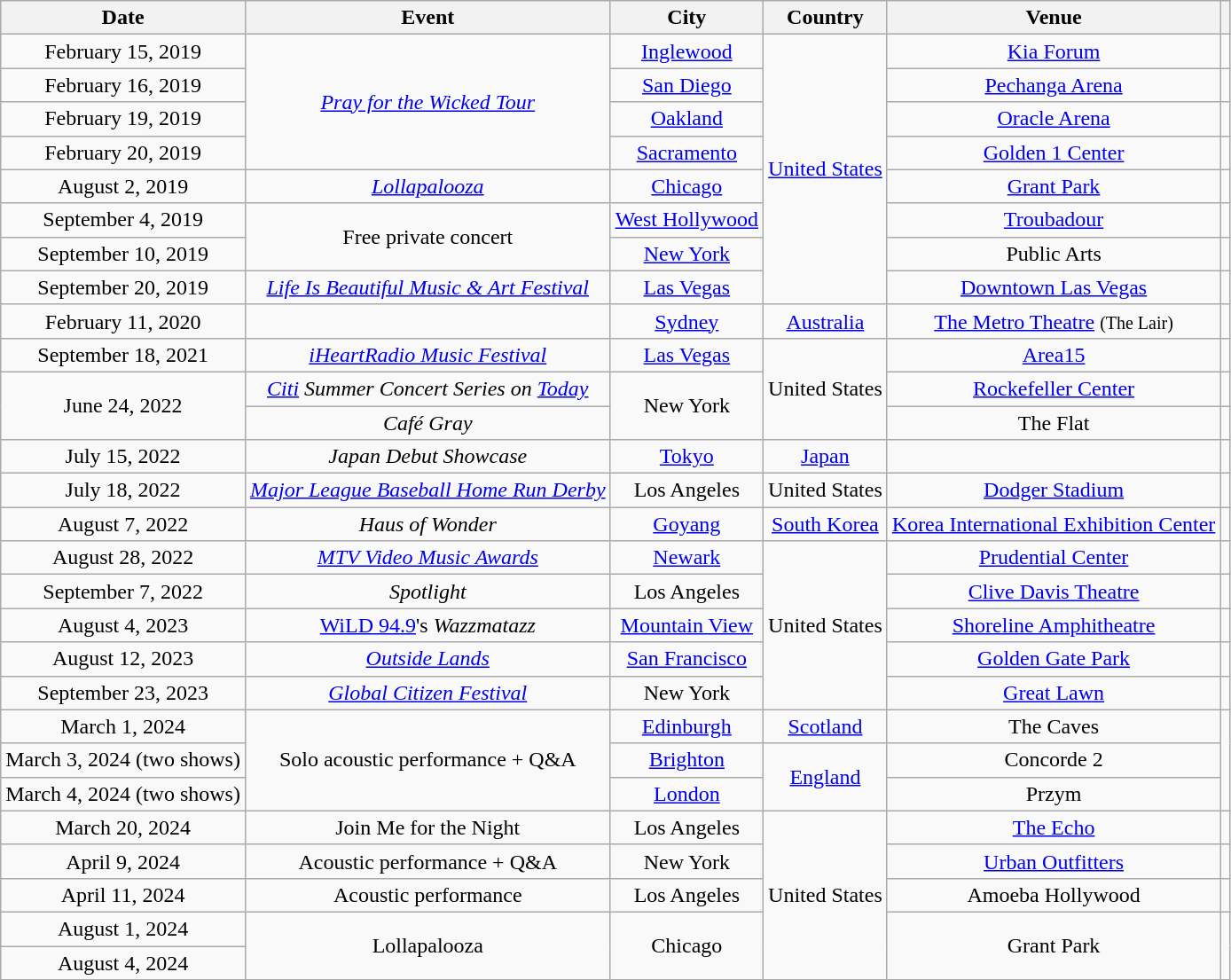<table class="wikitable" style="text-align:center;">
<tr>
<th>Date</th>
<th>Event</th>
<th>City</th>
<th>Country</th>
<th>Venue</th>
<th></th>
</tr>
<tr>
<td>February 15, 2019</td>
<td rowspan="4"><em><a href='#'>Pray for the Wicked Tour</a></em></td>
<td><a href='#'>Inglewood</a></td>
<td rowspan="8"><a href='#'>United States</a></td>
<td><a href='#'>Kia Forum</a></td>
<td></td>
</tr>
<tr>
<td>February 16, 2019</td>
<td><a href='#'>San Diego</a></td>
<td><a href='#'>Pechanga Arena</a></td>
<td></td>
</tr>
<tr>
<td>February 19, 2019</td>
<td><a href='#'>Oakland</a></td>
<td><a href='#'>Oracle Arena</a></td>
<td></td>
</tr>
<tr>
<td>February 20, 2019</td>
<td><a href='#'>Sacramento</a></td>
<td><a href='#'>Golden 1 Center</a></td>
<td></td>
</tr>
<tr>
<td>August 2, 2019</td>
<td><em><a href='#'>Lollapalooza</a></em></td>
<td><a href='#'>Chicago</a></td>
<td><a href='#'>Grant Park</a></td>
<td></td>
</tr>
<tr>
<td>September 4, 2019</td>
<td rowspan="2">Free private concert</td>
<td><a href='#'>West Hollywood</a></td>
<td><a href='#'>Troubadour</a></td>
<td></td>
</tr>
<tr>
<td>September 10, 2019</td>
<td><a href='#'>New York</a></td>
<td>Public Arts</td>
<td></td>
</tr>
<tr>
<td>September 20, 2019</td>
<td><em><a href='#'>Life Is Beautiful Music & Art Festival</a></em></td>
<td><a href='#'>Las Vegas</a></td>
<td><a href='#'>Downtown Las Vegas</a></td>
<td></td>
</tr>
<tr>
<td>February 11, 2020</td>
<td></td>
<td><a href='#'>Sydney</a></td>
<td><a href='#'>Australia</a></td>
<td><a href='#'>The Metro Theatre</a> <small>(The Lair)</small></td>
<td></td>
</tr>
<tr>
<td>September 18, 2021</td>
<td><em><a href='#'>iHeartRadio Music Festival</a></em></td>
<td><a href='#'>Las Vegas</a></td>
<td rowspan="3">United States</td>
<td><a href='#'>Area15</a></td>
<td></td>
</tr>
<tr>
<td rowspan="2">June 24, 2022</td>
<td><em><a href='#'>Citi</a> Summer Concert Series on <a href='#'>Today</a></em></td>
<td rowspan="2">New York</td>
<td><a href='#'>Rockefeller Center</a></td>
<td></td>
</tr>
<tr>
<td><em>Café Gray</em></td>
<td>The Flat</td>
<td></td>
</tr>
<tr>
<td>July 15, 2022</td>
<td><em>Japan Debut Showcase</em></td>
<td><a href='#'>Tokyo</a></td>
<td><a href='#'>Japan</a></td>
<td></td>
<td></td>
</tr>
<tr>
<td>July 18, 2022</td>
<td><em><a href='#'>Major League Baseball Home Run Derby</a></em></td>
<td>Los Angeles</td>
<td>United States</td>
<td><a href='#'>Dodger Stadium</a></td>
<td></td>
</tr>
<tr>
<td>August 7, 2022</td>
<td><em>Haus of Wonder</em></td>
<td><a href='#'>Goyang</a></td>
<td><a href='#'>South Korea</a></td>
<td><a href='#'>Korea International Exhibition Center</a></td>
<td></td>
</tr>
<tr>
<td>August 28, 2022</td>
<td><a href='#'><em>MTV Video Music Awards</em></a></td>
<td><a href='#'>Newark</a></td>
<td rowspan="5">United States</td>
<td><a href='#'>Prudential Center</a></td>
<td></td>
</tr>
<tr>
<td>September 7, 2022</td>
<td><em>Spotlight</em></td>
<td>Los Angeles</td>
<td><a href='#'>Clive Davis Theatre</a></td>
<td></td>
</tr>
<tr>
<td>August 4, 2023</td>
<td><a href='#'>WiLD 94.9</a>'s <em>Wazzmatazz</em></td>
<td><a href='#'>Mountain View</a></td>
<td><a href='#'>Shoreline Amphitheatre</a></td>
<td></td>
</tr>
<tr>
<td>August 12, 2023</td>
<td><a href='#'><em>Outside Lands</em></a></td>
<td><a href='#'>San Francisco</a></td>
<td><a href='#'>Golden Gate Park</a></td>
<td></td>
</tr>
<tr>
<td>September 23, 2023</td>
<td><em><a href='#'>Global Citizen Festival</a></em></td>
<td>New York</td>
<td><a href='#'>Great Lawn</a></td>
<td></td>
</tr>
<tr>
<td>March 1, 2024</td>
<td rowspan="3">Solo acoustic performance + Q&A</td>
<td><a href='#'>Edinburgh</a></td>
<td><a href='#'>Scotland</a></td>
<td>The Caves</td>
<td rowspan="3"></td>
</tr>
<tr>
<td>March 3, 2024 (two shows)</td>
<td><a href='#'>Brighton</a></td>
<td rowspan="2"><a href='#'>England</a></td>
<td>Concorde 2</td>
</tr>
<tr>
<td>March 4, 2024 (two shows)</td>
<td><a href='#'>London</a></td>
<td>Przym</td>
</tr>
<tr>
<td>March 20, 2024</td>
<td>Join Me for the Night</td>
<td>Los Angeles</td>
<td rowspan="5">United States</td>
<td><a href='#'>The Echo</a></td>
<td></td>
</tr>
<tr>
<td>April 9, 2024</td>
<td>Acoustic performance + Q&A</td>
<td>New York</td>
<td><a href='#'>Urban Outfitters</a></td>
<td></td>
</tr>
<tr>
<td>April 11, 2024</td>
<td>Acoustic performance</td>
<td>Los Angeles</td>
<td>Amoeba Hollywood</td>
<td></td>
</tr>
<tr>
<td>August 1, 2024</td>
<td rowspan="2">Lollapalooza</td>
<td rowspan="2">Chicago</td>
<td rowspan="2">Grant Park</td>
<td rowspan="2"></td>
</tr>
<tr>
<td>August 4, 2024</td>
</tr>
</table>
